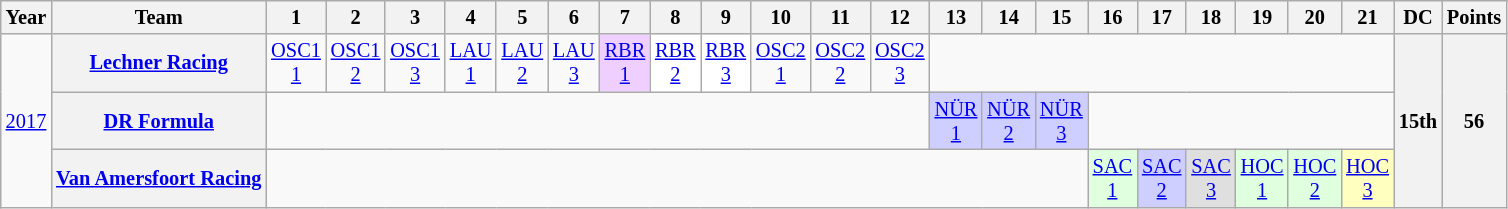<table class="wikitable" style="text-align:center; font-size:85%">
<tr>
<th>Year</th>
<th>Team</th>
<th>1</th>
<th>2</th>
<th>3</th>
<th>4</th>
<th>5</th>
<th>6</th>
<th>7</th>
<th>8</th>
<th>9</th>
<th>10</th>
<th>11</th>
<th>12</th>
<th>13</th>
<th>14</th>
<th>15</th>
<th>16</th>
<th>17</th>
<th>18</th>
<th>19</th>
<th>20</th>
<th>21</th>
<th>DC</th>
<th>Points</th>
</tr>
<tr>
<td rowspan=3><a href='#'>2017</a></td>
<th nowrap><a href='#'>Lechner Racing</a></th>
<td><a href='#'>OSC1<br>1</a></td>
<td><a href='#'>OSC1<br>2</a></td>
<td><a href='#'>OSC1<br>3</a></td>
<td><a href='#'>LAU<br>1</a></td>
<td><a href='#'>LAU<br>2</a></td>
<td><a href='#'>LAU<br>3</a></td>
<td style="background:#EFCFFF"><a href='#'>RBR<br>1</a><br></td>
<td style="background:#ffffff"><a href='#'>RBR<br>2</a><br></td>
<td style="background:#ffffff"><a href='#'>RBR<br>3</a><br></td>
<td><a href='#'>OSC2<br>1</a></td>
<td><a href='#'>OSC2<br>2</a></td>
<td><a href='#'>OSC2<br>3</a></td>
<td colspan=9></td>
<th rowspan=3>15th</th>
<th rowspan=3>56</th>
</tr>
<tr>
<th nowrap><a href='#'>DR Formula</a></th>
<td colspan=12></td>
<td style="background:#CFCFFF"><a href='#'>NÜR<br>1</a><br></td>
<td style="background:#CFCFFF"><a href='#'>NÜR<br>2</a><br></td>
<td style="background:#CFCFFF"><a href='#'>NÜR<br>3</a><br></td>
<td colspan=6></td>
</tr>
<tr>
<th nowrap><a href='#'>Van Amersfoort Racing</a></th>
<td colspan=15></td>
<td style="background:#DFFFDF"><a href='#'>SAC<br>1</a><br></td>
<td style="background:#CFCFFF"><a href='#'>SAC<br>2</a><br></td>
<td style="background:#DFDFDF"><a href='#'>SAC<br>3</a><br></td>
<td style="background:#DFFFDF"><a href='#'>HOC<br>1</a><br></td>
<td style="background:#DFFFDF"><a href='#'>HOC<br>2</a><br></td>
<td style="background:#FFFFBF"><a href='#'>HOC<br>3</a><br></td>
</tr>
</table>
